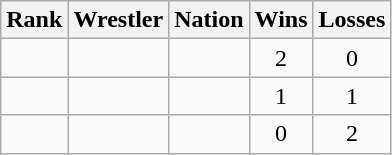<table class="wikitable sortable" style="text-align:center;">
<tr>
<th>Rank</th>
<th>Wrestler</th>
<th>Nation</th>
<th>Wins</th>
<th>Losses</th>
</tr>
<tr>
<td></td>
<td align=left></td>
<td align=left></td>
<td>2</td>
<td>0</td>
</tr>
<tr>
<td></td>
<td align=left></td>
<td align=left></td>
<td>1</td>
<td>1</td>
</tr>
<tr>
<td></td>
<td align=left></td>
<td align=left></td>
<td>0</td>
<td>2</td>
</tr>
</table>
